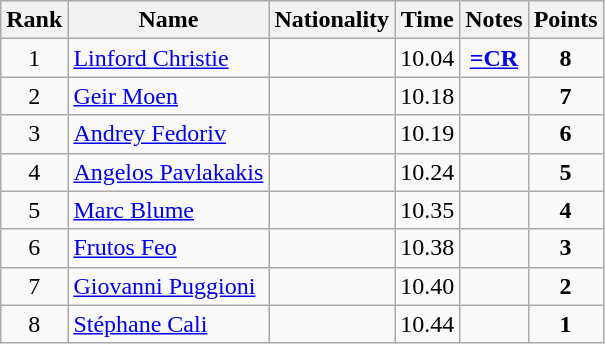<table class="wikitable sortable" style="text-align:center">
<tr>
<th>Rank</th>
<th>Name</th>
<th>Nationality</th>
<th>Time</th>
<th>Notes</th>
<th>Points</th>
</tr>
<tr>
<td>1</td>
<td align=left><a href='#'>Linford Christie</a></td>
<td align=left></td>
<td>10.04</td>
<td><strong><a href='#'>=CR</a></strong></td>
<td><strong>8</strong></td>
</tr>
<tr>
<td>2</td>
<td align=left><a href='#'>Geir Moen</a></td>
<td align=left></td>
<td>10.18</td>
<td></td>
<td><strong>7</strong></td>
</tr>
<tr>
<td>3</td>
<td align=left><a href='#'>Andrey Fedoriv</a></td>
<td align=left></td>
<td>10.19</td>
<td></td>
<td><strong>6</strong></td>
</tr>
<tr>
<td>4</td>
<td align=left><a href='#'>Angelos Pavlakakis</a></td>
<td align=left></td>
<td>10.24</td>
<td></td>
<td><strong>5</strong></td>
</tr>
<tr>
<td>5</td>
<td align=left><a href='#'>Marc Blume</a></td>
<td align=left></td>
<td>10.35</td>
<td></td>
<td><strong>4</strong></td>
</tr>
<tr>
<td>6</td>
<td align=left><a href='#'>Frutos Feo</a></td>
<td align=left></td>
<td>10.38</td>
<td></td>
<td><strong>3</strong></td>
</tr>
<tr>
<td>7</td>
<td align=left><a href='#'>Giovanni Puggioni</a></td>
<td align=left></td>
<td>10.40</td>
<td></td>
<td><strong>2</strong></td>
</tr>
<tr>
<td>8</td>
<td align=left><a href='#'>Stéphane Cali</a></td>
<td align=left></td>
<td>10.44</td>
<td></td>
<td><strong>1</strong></td>
</tr>
</table>
